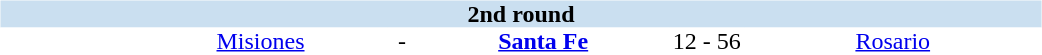<table table width=700>
<tr>
<td width=700 valign="top"><br><table border=0 cellspacing=0 cellpadding=0 style="font-size: 100%; border-collapse: collapse;" width=100%>
<tr bgcolor="#CADFF0">
<td style="font-size:100%"; align="center" colspan="6"><strong>2nd round</strong></td>
</tr>
<tr align=center bgcolor=#FFFFFF>
<td width=90></td>
<td width=170><a href='#'>Misiones</a></td>
<td width=20>-</td>
<td width=170><strong><a href='#'>Santa Fe</a></strong></td>
<td width=50>12 - 56</td>
<td width=200><a href='#'>Rosario</a></td>
</tr>
</table>
</td>
</tr>
</table>
